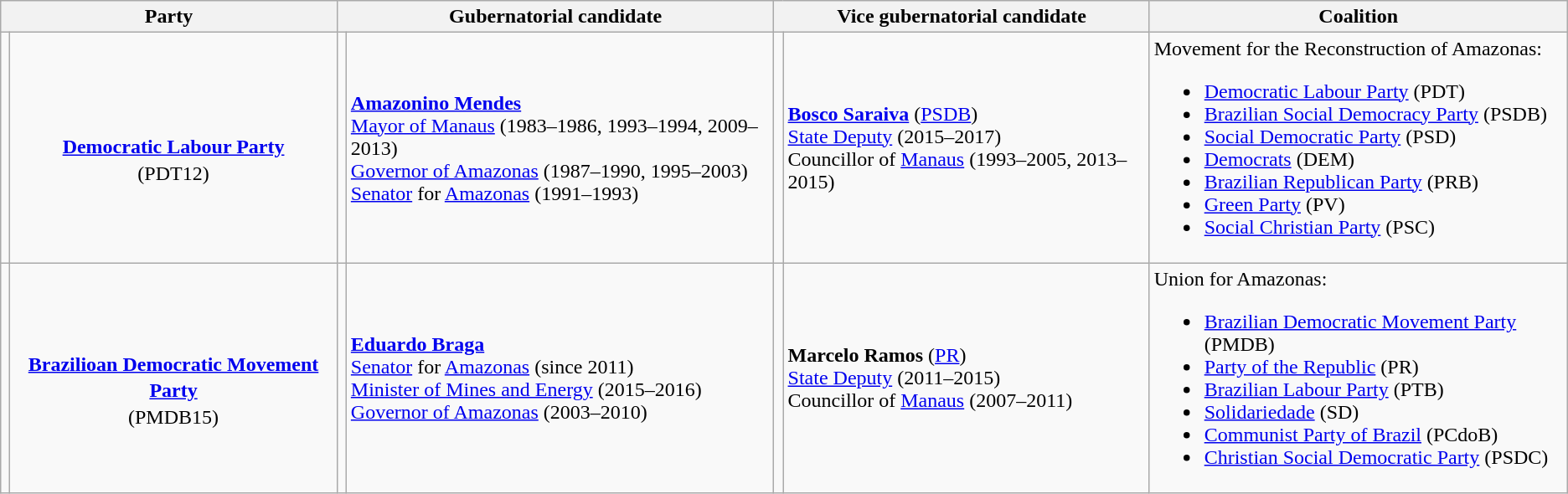<table class="vertical-align-top wikitable">
<tr>
<th scope=colgroup colspan=2>Party</th>
<th scope=colgroup colspan=2>Gubernatorial candidate</th>
<th scope=colgroup colspan=2>Vice gubernatorial candidate</th>
<th scope=col>Coalition</th>
</tr>
<tr>
<td style=background:></td>
<td style="text-align:center; line-height:1.3"><br><strong><a href='#'>Democratic Labour Party</a></strong><br>(PDT12)</td>
<td></td>
<td><strong><a href='#'>Amazonino Mendes</a></strong><br><a href='#'>Mayor of Manaus</a> (1983–1986, 1993–1994, 2009–2013)<br><a href='#'>Governor of Amazonas</a> (1987–1990, 1995–2003)<br><a href='#'>Senator</a> for <a href='#'>Amazonas</a> (1991–1993)</td>
<td></td>
<td><strong><a href='#'>Bosco Saraiva</a></strong> (<a href='#'>PSDB</a>)<br><a href='#'>State Deputy</a> (2015–2017)<br>Councillor of <a href='#'>Manaus</a> (1993–2005, 2013–2015)</td>
<td>Movement for the Reconstruction of Amazonas:<br><ul><li><a href='#'>Democratic Labour Party</a> (PDT)</li><li><a href='#'>Brazilian Social Democracy Party</a> (PSDB)</li><li><a href='#'>Social Democratic Party</a> (PSD)</li><li><a href='#'>Democrats</a> (DEM)</li><li><a href='#'>Brazilian Republican Party</a> (PRB)</li><li><a href='#'>Green Party</a> (PV)</li><li><a href='#'>Social Christian Party</a> (PSC)</li></ul></td>
</tr>
<tr>
<td style=background:></td>
<td style="text-align:center; line-height:1.3"><br><strong><a href='#'>Brazilioan Democratic Movement Party</a></strong><br>(PMDB15)</td>
<td></td>
<td><strong><a href='#'>Eduardo Braga</a></strong><br><a href='#'>Senator</a> for <a href='#'>Amazonas</a> (since 2011)<br><a href='#'>Minister of Mines and Energy</a> (2015–2016)<br><a href='#'>Governor of Amazonas</a> (2003–2010)</td>
<td></td>
<td><strong>Marcelo Ramos</strong> (<a href='#'>PR</a>)<br><a href='#'>State Deputy</a> (2011–2015)<br>Councillor of <a href='#'>Manaus</a> (2007–2011)</td>
<td>Union for Amazonas:<br><ul><li><a href='#'>Brazilian Democratic Movement Party</a> (PMDB)</li><li><a href='#'>Party of the Republic</a> (PR)</li><li><a href='#'>Brazilian Labour Party</a> (PTB)</li><li><a href='#'>Solidariedade</a> (SD)</li><li><a href='#'>Communist Party of Brazil</a> (PCdoB)</li><li><a href='#'>Christian Social Democratic Party</a> (PSDC)</li></ul></td>
</tr>
</table>
